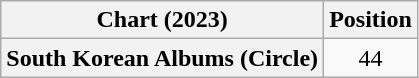<table class="wikitable plainrowheaders" style="text-align:center">
<tr>
<th scope="col">Chart (2023)</th>
<th scope="col">Position</th>
</tr>
<tr>
<th scope="row">South Korean Albums (Circle)</th>
<td>44</td>
</tr>
</table>
